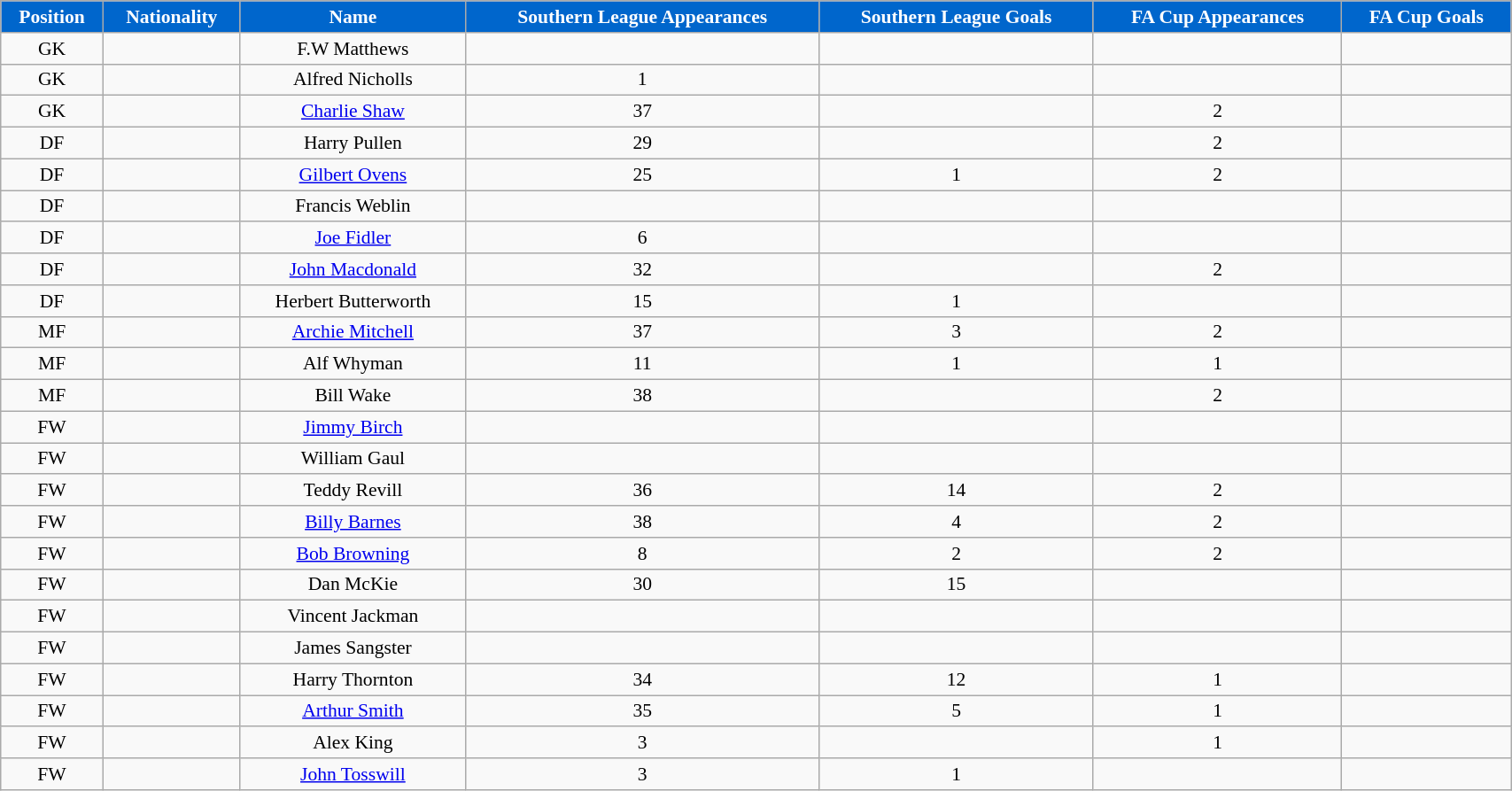<table class="wikitable" style="text-align:center; font-size:90%; width:90%;">
<tr>
<th style="background:#0066CC; color:#FFFFFF; text-align:center;">Position</th>
<th style="background:#0066CC; color:#FFFFFF; text-align:center;">Nationality</th>
<th style="background:#0066CC; color:#FFFFFF; text-align:center;"><strong>Name</strong></th>
<th style="background:#0066CC; color:#FFFFFF; text-align:center;">Southern League Appearances</th>
<th style="background:#0066CC; color:#FFFFFF; text-align:center;">Southern League Goals</th>
<th style="background:#0066CC; color:#FFFFFF; text-align:center;">FA Cup Appearances</th>
<th style="background:#0066CC; color:#FFFFFF; text-align:center;">FA Cup Goals</th>
</tr>
<tr>
<td>GK</td>
<td></td>
<td>F.W Matthews</td>
<td></td>
<td></td>
<td></td>
<td></td>
</tr>
<tr>
<td>GK</td>
<td></td>
<td>Alfred Nicholls</td>
<td>1</td>
<td></td>
<td></td>
<td></td>
</tr>
<tr>
<td>GK</td>
<td></td>
<td><a href='#'>Charlie Shaw</a></td>
<td>37</td>
<td></td>
<td>2</td>
<td></td>
</tr>
<tr>
<td>DF</td>
<td></td>
<td>Harry Pullen</td>
<td>29</td>
<td></td>
<td>2</td>
<td></td>
</tr>
<tr>
<td>DF</td>
<td></td>
<td><a href='#'>Gilbert Ovens</a></td>
<td>25</td>
<td>1</td>
<td>2</td>
<td></td>
</tr>
<tr>
<td>DF</td>
<td></td>
<td>Francis Weblin</td>
<td></td>
<td></td>
<td></td>
<td></td>
</tr>
<tr>
<td>DF</td>
<td></td>
<td><a href='#'>Joe Fidler</a></td>
<td>6</td>
<td></td>
<td></td>
<td></td>
</tr>
<tr>
<td>DF</td>
<td></td>
<td><a href='#'>John Macdonald</a></td>
<td>32</td>
<td></td>
<td>2</td>
<td></td>
</tr>
<tr>
<td>DF</td>
<td></td>
<td>Herbert Butterworth</td>
<td>15</td>
<td>1</td>
<td></td>
<td></td>
</tr>
<tr>
<td>MF</td>
<td></td>
<td><a href='#'>Archie Mitchell</a></td>
<td>37</td>
<td>3</td>
<td>2</td>
<td></td>
</tr>
<tr>
<td>MF</td>
<td></td>
<td>Alf Whyman</td>
<td>11</td>
<td>1</td>
<td>1</td>
<td></td>
</tr>
<tr>
<td>MF</td>
<td></td>
<td>Bill Wake</td>
<td>38</td>
<td></td>
<td>2</td>
<td></td>
</tr>
<tr>
<td>FW</td>
<td></td>
<td><a href='#'>Jimmy Birch</a></td>
<td></td>
<td></td>
<td></td>
<td></td>
</tr>
<tr>
<td>FW</td>
<td></td>
<td>William Gaul</td>
<td></td>
<td></td>
<td></td>
<td></td>
</tr>
<tr>
<td>FW</td>
<td></td>
<td>Teddy Revill</td>
<td>36</td>
<td>14</td>
<td>2</td>
<td></td>
</tr>
<tr>
<td>FW</td>
<td></td>
<td><a href='#'>Billy Barnes</a></td>
<td>38</td>
<td>4</td>
<td>2</td>
<td></td>
</tr>
<tr>
<td>FW</td>
<td></td>
<td><a href='#'>Bob Browning</a></td>
<td>8</td>
<td>2</td>
<td>2</td>
<td></td>
</tr>
<tr>
<td>FW</td>
<td></td>
<td>Dan McKie</td>
<td>30</td>
<td>15</td>
<td></td>
<td></td>
</tr>
<tr>
<td>FW</td>
<td></td>
<td>Vincent Jackman</td>
<td></td>
<td></td>
<td></td>
<td></td>
</tr>
<tr>
<td>FW</td>
<td></td>
<td>James Sangster</td>
<td></td>
<td></td>
<td></td>
<td></td>
</tr>
<tr>
<td>FW</td>
<td></td>
<td>Harry Thornton</td>
<td>34</td>
<td>12</td>
<td>1</td>
<td></td>
</tr>
<tr>
<td>FW</td>
<td></td>
<td><a href='#'>Arthur Smith</a></td>
<td>35</td>
<td>5</td>
<td>1</td>
<td></td>
</tr>
<tr>
<td>FW</td>
<td></td>
<td>Alex King</td>
<td>3</td>
<td></td>
<td>1</td>
<td></td>
</tr>
<tr>
<td>FW</td>
<td></td>
<td><a href='#'>John Tosswill</a></td>
<td>3</td>
<td>1</td>
<td></td>
<td></td>
</tr>
</table>
